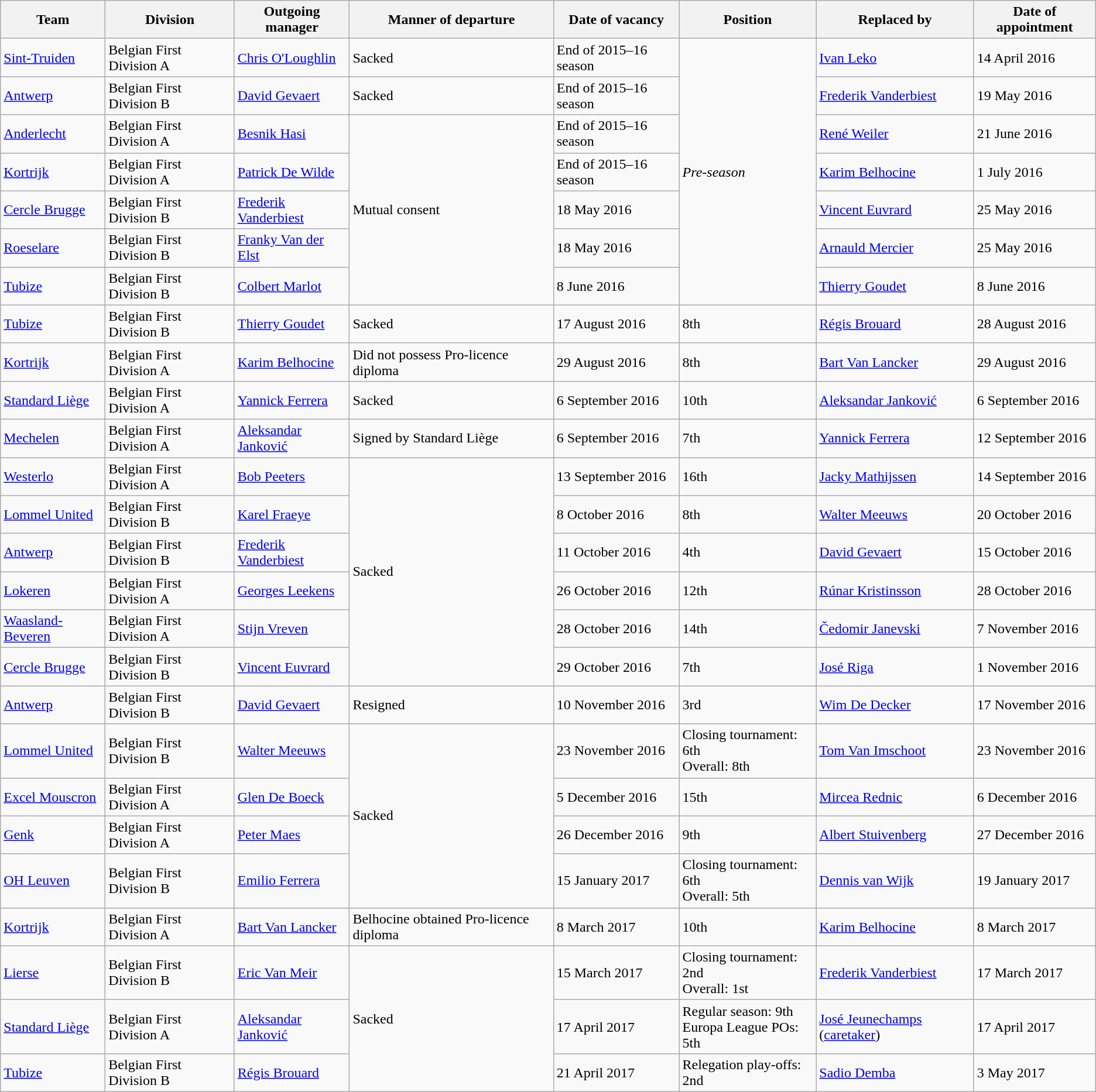<table class="wikitable">
<tr>
<th>Team</th>
<th>Division</th>
<th>Outgoing manager</th>
<th>Manner of departure</th>
<th>Date of vacancy</th>
<th>Position</th>
<th>Replaced by</th>
<th>Date of appointment</th>
</tr>
<tr>
<td><a href='#'>Sint-Truiden</a></td>
<td>Belgian First Division A</td>
<td> <a href='#'>Chris O'Loughlin</a></td>
<td>Sacked</td>
<td>End of 2015–16 season</td>
<td rowspan=7><em>Pre-season</em></td>
<td> <a href='#'>Ivan Leko</a></td>
<td>14 April 2016</td>
</tr>
<tr>
<td><a href='#'>Antwerp</a></td>
<td>Belgian First Division B</td>
<td> <a href='#'>David Gevaert</a></td>
<td>Sacked</td>
<td>End of 2015–16 season</td>
<td> <a href='#'>Frederik Vanderbiest</a></td>
<td>19 May 2016</td>
</tr>
<tr>
<td><a href='#'>Anderlecht</a></td>
<td>Belgian First Division A</td>
<td> <a href='#'>Besnik Hasi</a></td>
<td rowspan=5>Mutual consent</td>
<td>End of 2015–16 season</td>
<td> <a href='#'>René Weiler</a></td>
<td>21 June 2016</td>
</tr>
<tr>
<td><a href='#'>Kortrijk</a></td>
<td>Belgian First Division A</td>
<td> <a href='#'>Patrick De Wilde</a></td>
<td>End of 2015–16 season</td>
<td> <a href='#'>Karim Belhocine</a></td>
<td>1 July 2016</td>
</tr>
<tr>
<td><a href='#'>Cercle Brugge</a></td>
<td>Belgian First Division B</td>
<td> <a href='#'>Frederik Vanderbiest</a></td>
<td>18 May 2016</td>
<td> <a href='#'>Vincent Euvrard</a></td>
<td>25 May 2016</td>
</tr>
<tr>
<td><a href='#'>Roeselare</a></td>
<td>Belgian First Division B</td>
<td> <a href='#'>Franky Van der Elst</a></td>
<td>18 May 2016</td>
<td> <a href='#'>Arnauld Mercier</a></td>
<td>25 May 2016</td>
</tr>
<tr>
<td><a href='#'>Tubize</a></td>
<td>Belgian First Division B</td>
<td> <a href='#'>Colbert Marlot</a></td>
<td>8 June 2016</td>
<td> <a href='#'>Thierry Goudet</a></td>
<td>8 June 2016</td>
</tr>
<tr>
<td><a href='#'>Tubize</a></td>
<td>Belgian First Division B</td>
<td> <a href='#'>Thierry Goudet</a></td>
<td>Sacked</td>
<td>17 August 2016</td>
<td>8th</td>
<td> <a href='#'>Régis Brouard</a></td>
<td>28 August 2016</td>
</tr>
<tr>
<td><a href='#'>Kortrijk</a></td>
<td>Belgian First Division A</td>
<td> <a href='#'>Karim Belhocine</a></td>
<td>Did not possess Pro-licence diploma</td>
<td>29 August 2016</td>
<td>8th</td>
<td> <a href='#'>Bart Van Lancker</a></td>
<td>29 August 2016</td>
</tr>
<tr>
<td><a href='#'>Standard Liège</a></td>
<td>Belgian First Division A</td>
<td> <a href='#'>Yannick Ferrera</a></td>
<td>Sacked</td>
<td>6 September 2016</td>
<td>10th</td>
<td> <a href='#'>Aleksandar Janković</a></td>
<td>6 September 2016</td>
</tr>
<tr>
<td><a href='#'>Mechelen</a></td>
<td>Belgian First Division A</td>
<td> <a href='#'>Aleksandar Janković</a></td>
<td>Signed by Standard Liège</td>
<td>6 September 2016</td>
<td>7th</td>
<td> <a href='#'>Yannick Ferrera</a></td>
<td>12 September 2016</td>
</tr>
<tr>
<td><a href='#'>Westerlo</a></td>
<td>Belgian First Division A</td>
<td> <a href='#'>Bob Peeters</a></td>
<td rowspan=6>Sacked</td>
<td>13 September 2016</td>
<td>16th</td>
<td> <a href='#'>Jacky Mathijssen</a></td>
<td>14 September 2016</td>
</tr>
<tr>
<td><a href='#'>Lommel United</a></td>
<td>Belgian First Division B</td>
<td> <a href='#'>Karel Fraeye</a></td>
<td>8 October 2016</td>
<td>8th</td>
<td> <a href='#'>Walter Meeuws</a></td>
<td>20 October 2016</td>
</tr>
<tr>
<td><a href='#'>Antwerp</a></td>
<td>Belgian First Division B</td>
<td> <a href='#'>Frederik Vanderbiest</a></td>
<td>11 October 2016</td>
<td>4th</td>
<td> <a href='#'>David Gevaert</a></td>
<td>15 October 2016</td>
</tr>
<tr>
<td><a href='#'>Lokeren</a></td>
<td>Belgian First Division A</td>
<td> <a href='#'>Georges Leekens</a></td>
<td>26 October 2016</td>
<td>12th</td>
<td> <a href='#'>Rúnar Kristinsson</a></td>
<td>28 October 2016</td>
</tr>
<tr>
<td><a href='#'>Waasland-Beveren</a></td>
<td>Belgian First Division A</td>
<td> <a href='#'>Stijn Vreven</a></td>
<td>28 October 2016</td>
<td>14th</td>
<td> <a href='#'>Čedomir Janevski</a></td>
<td>7 November 2016</td>
</tr>
<tr>
<td><a href='#'>Cercle Brugge</a></td>
<td>Belgian First Division B</td>
<td> <a href='#'>Vincent Euvrard</a></td>
<td>29 October 2016</td>
<td>7th</td>
<td> <a href='#'>José Riga</a></td>
<td>1 November 2016</td>
</tr>
<tr>
<td><a href='#'>Antwerp</a></td>
<td>Belgian First Division B</td>
<td> <a href='#'>David Gevaert</a></td>
<td>Resigned</td>
<td>10 November 2016</td>
<td>3rd</td>
<td> <a href='#'>Wim De Decker</a></td>
<td>17 November 2016</td>
</tr>
<tr>
<td><a href='#'>Lommel United</a></td>
<td>Belgian First Division B</td>
<td> <a href='#'>Walter Meeuws</a></td>
<td rowspan=4>Sacked</td>
<td>23 November 2016</td>
<td>Closing tournament: 6th<br>Overall: 8th</td>
<td> <a href='#'>Tom Van Imschoot</a></td>
<td>23 November 2016</td>
</tr>
<tr>
<td><a href='#'>Excel Mouscron</a></td>
<td>Belgian First Division A</td>
<td> <a href='#'>Glen De Boeck</a></td>
<td>5 December 2016</td>
<td>15th</td>
<td> <a href='#'>Mircea Rednic</a></td>
<td>6 December 2016</td>
</tr>
<tr>
<td><a href='#'>Genk</a></td>
<td>Belgian First Division A</td>
<td> <a href='#'>Peter Maes</a></td>
<td>26 December 2016</td>
<td>9th</td>
<td> <a href='#'>Albert Stuivenberg</a></td>
<td>27 December 2016</td>
</tr>
<tr>
<td><a href='#'>OH Leuven</a></td>
<td>Belgian First Division B</td>
<td> <a href='#'>Emilio Ferrera</a></td>
<td>15 January 2017</td>
<td>Closing tournament: 6th<br>Overall: 5th</td>
<td> <a href='#'>Dennis van Wijk</a></td>
<td>19 January 2017</td>
</tr>
<tr>
<td><a href='#'>Kortrijk</a></td>
<td>Belgian First Division A</td>
<td> <a href='#'>Bart Van Lancker</a></td>
<td>Belhocine obtained Pro-licence diploma</td>
<td>8 March 2017</td>
<td>10th</td>
<td> <a href='#'>Karim Belhocine</a></td>
<td>8 March 2017</td>
</tr>
<tr>
<td><a href='#'>Lierse</a></td>
<td>Belgian First Division B</td>
<td> <a href='#'>Eric Van Meir</a></td>
<td rowspan=3>Sacked</td>
<td>15 March 2017</td>
<td>Closing tournament: 2nd<br>Overall: 1st</td>
<td> <a href='#'>Frederik Vanderbiest</a></td>
<td>17 March 2017</td>
</tr>
<tr>
<td><a href='#'>Standard Liège</a></td>
<td>Belgian First Division A</td>
<td> <a href='#'>Aleksandar Janković</a></td>
<td>17 April 2017</td>
<td>Regular season: 9th<br>Europa League POs: 5th</td>
<td> <a href='#'>José Jeunechamps</a> (<a href='#'>caretaker</a>)</td>
<td>17 April 2017</td>
</tr>
<tr>
<td><a href='#'>Tubize</a></td>
<td>Belgian First Division B</td>
<td> <a href='#'>Régis Brouard</a></td>
<td>21 April 2017</td>
<td>Relegation play-offs: 2nd</td>
<td> <a href='#'>Sadio Demba</a></td>
<td>3 May 2017</td>
</tr>
</table>
